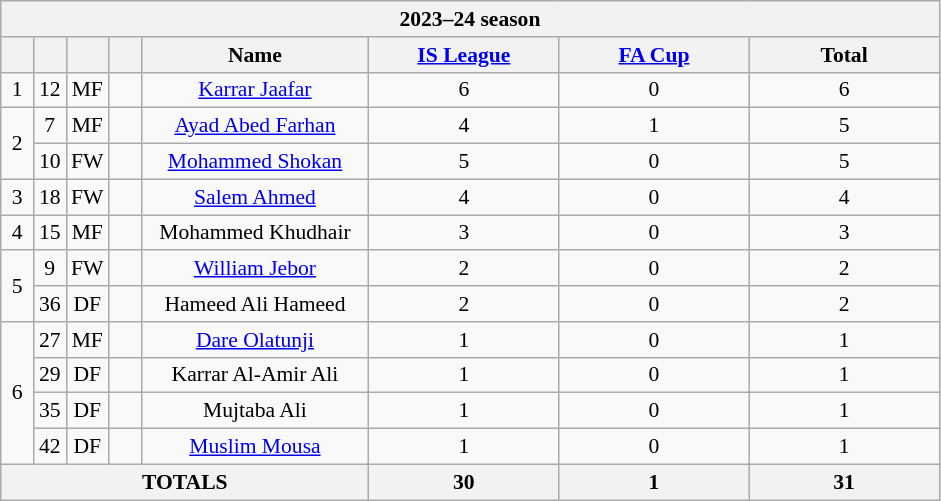<table class="wikitable sortable" style="text-align:center; font-size:90%;">
<tr>
<th colspan="8">2023–24 season</th>
</tr>
<tr>
<th width=15></th>
<th width=15></th>
<th width=15></th>
<th width=15></th>
<th width=145>Name</th>
<th width=120><a href='#'>IS League</a></th>
<th width=120><a href='#'>FA Cup</a></th>
<th width=120>Total</th>
</tr>
<tr>
<td rowspan="1">1</td>
<td>12</td>
<td>MF</td>
<td></td>
<td><a href='#'>Karrar Jaafar</a></td>
<td>6</td>
<td>0</td>
<td>6</td>
</tr>
<tr>
<td rowspan="2">2</td>
<td>7</td>
<td>MF</td>
<td></td>
<td><a href='#'>Ayad Abed Farhan</a></td>
<td>4</td>
<td>1</td>
<td>5</td>
</tr>
<tr>
<td>10</td>
<td>FW</td>
<td></td>
<td><a href='#'>Mohammed Shokan</a></td>
<td>5</td>
<td>0</td>
<td>5</td>
</tr>
<tr>
<td rowspan="1">3</td>
<td>18</td>
<td>FW</td>
<td></td>
<td><a href='#'>Salem Ahmed</a></td>
<td>4</td>
<td>0</td>
<td>4</td>
</tr>
<tr>
<td rowspan="1">4</td>
<td>15</td>
<td>MF</td>
<td></td>
<td>Mohammed Khudhair</td>
<td>3</td>
<td>0</td>
<td>3</td>
</tr>
<tr>
<td rowspan="2">5</td>
<td>9</td>
<td>FW</td>
<td></td>
<td><a href='#'>William Jebor</a></td>
<td>2</td>
<td>0</td>
<td>2</td>
</tr>
<tr>
<td>36</td>
<td>DF</td>
<td></td>
<td>Hameed Ali Hameed</td>
<td>2</td>
<td>0</td>
<td>2</td>
</tr>
<tr>
<td rowspan="4">6</td>
<td>27</td>
<td>MF</td>
<td></td>
<td><a href='#'>Dare Olatunji</a></td>
<td>1</td>
<td>0</td>
<td>1</td>
</tr>
<tr>
<td>29</td>
<td>DF</td>
<td></td>
<td>Karrar Al-Amir Ali</td>
<td>1</td>
<td>0</td>
<td>1</td>
</tr>
<tr>
<td>35</td>
<td>DF</td>
<td></td>
<td>Mujtaba Ali</td>
<td>1</td>
<td>0</td>
<td>1</td>
</tr>
<tr>
<td>42</td>
<td>DF</td>
<td></td>
<td><a href='#'>Muslim Mousa</a></td>
<td>1</td>
<td>0</td>
<td>1</td>
</tr>
<tr>
<th colspan="5">TOTALS</th>
<th>30</th>
<th>1</th>
<th>31</th>
</tr>
</table>
